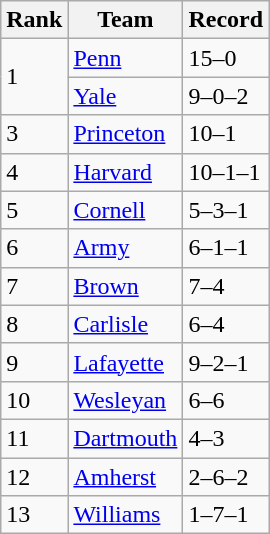<table class="wikitable">
<tr>
<th>Rank</th>
<th>Team</th>
<th>Record</th>
</tr>
<tr>
<td rowspan="2">1</td>
<td><a href='#'>Penn</a></td>
<td>15–0</td>
</tr>
<tr>
<td><a href='#'>Yale</a></td>
<td>9–0–2</td>
</tr>
<tr>
<td>3</td>
<td><a href='#'>Princeton</a></td>
<td>10–1</td>
</tr>
<tr>
<td>4</td>
<td><a href='#'>Harvard</a></td>
<td>10–1–1</td>
</tr>
<tr>
<td>5</td>
<td><a href='#'>Cornell</a></td>
<td>5–3–1</td>
</tr>
<tr>
<td>6</td>
<td><a href='#'>Army</a></td>
<td>6–1–1</td>
</tr>
<tr>
<td>7</td>
<td><a href='#'>Brown</a></td>
<td>7–4</td>
</tr>
<tr>
<td>8</td>
<td><a href='#'>Carlisle</a></td>
<td>6–4</td>
</tr>
<tr>
<td>9</td>
<td><a href='#'>Lafayette</a></td>
<td>9–2–1</td>
</tr>
<tr>
<td>10</td>
<td><a href='#'>Wesleyan</a></td>
<td>6–6</td>
</tr>
<tr>
<td>11</td>
<td><a href='#'>Dartmouth</a></td>
<td>4–3</td>
</tr>
<tr>
<td>12</td>
<td><a href='#'>Amherst</a></td>
<td>2–6–2</td>
</tr>
<tr>
<td>13</td>
<td><a href='#'>Williams</a></td>
<td>1–7–1</td>
</tr>
</table>
